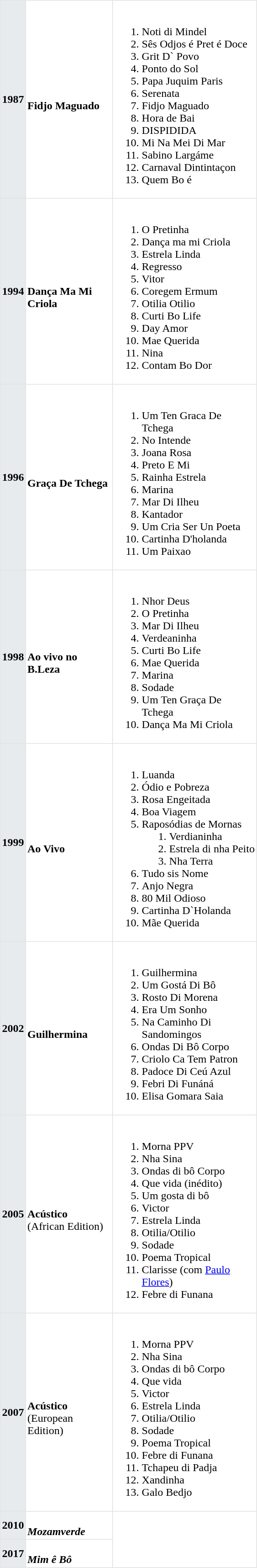<table class="toccolours" border=1 cellpadding=2 cellspacing=0 style="float: lleft; width: 375px; margin: 0 0 1em 1em; border-collapse: collapse; border: 1px solid #E2E2E2;">
<tr>
<th bgcolor="#E7EBEE">1987</th>
<td><br><strong>Fidjo Maguado</strong></td>
<td><br><ol><li>Noti di Mindel</li><li>Sês Odjos é Pret é Doce</li><li>Grit D` Povo</li><li>Ponto do Sol</li><li>Papa Juquim Paris</li><li>Serenata</li><li>Fidjo Maguado</li><li>Hora de Bai</li><li>DISPIDIDA</li><li>Mi Na Mei Di Mar</li><li>Sabino Largáme</li><li>Carnaval Dintintaçon</li><li>Quem Bo é</li></ol></td>
</tr>
<tr>
<th bgcolor="#E7EBEE">1994</th>
<td><br><strong>Dança Ma Mi Criola</strong></td>
<td><br><ol><li>O Pretinha</li><li>Dança ma mi Criola</li><li>Estrela Linda</li><li>Regresso</li><li>Vitor</li><li>Coregem Ermum</li><li>Otilia Otilio</li><li>Curti Bo Life</li><li>Day Amor</li><li>Mae Querida</li><li>Nina</li><li>Contam Bo Dor</li></ol></td>
</tr>
<tr>
<th bgcolor="#E7EBEE">1996</th>
<td><br><strong>Graça De Tchega</strong></td>
<td><br><ol><li>Um Ten Graca De Tchega</li><li>No Intende</li><li>Joana Rosa</li><li>Preto E Mi</li><li>Rainha Estrela</li><li>Marina</li><li>Mar Di Ilheu</li><li>Kantador</li><li>Um Cria Ser Un Poeta</li><li>Cartinha D'holanda</li><li>Um Paixao</li></ol></td>
</tr>
<tr>
<th bgcolor="#E7EBEE">1998</th>
<td><br><strong>Ao vivo no B.Leza</strong></td>
<td><br><ol><li>Nhor Deus</li><li>O Pretinha</li><li>Mar Di Ilheu</li><li>Verdeaninha</li><li>Curti Bo Life</li><li>Mae Querida</li><li>Marina</li><li>Sodade</li><li>Um Ten Graça De Tchega</li><li>Dança Ma Mi Criola</li></ol></td>
</tr>
<tr>
<th bgcolor="#E7EBEE">1999</th>
<td><br><strong>Ao Vivo</strong></td>
<td><br><ol><li>Luanda</li><li>Ódio e Pobreza</li><li>Rosa Engeitada</li><li>Boa Viagem</li><li>Raposódias de Mornas<ol><li>Verdianinha</li><li>Estrela di nha Peito</li><li>Nha Terra</li></ol></li><li>Tudo sis Nome</li><li>Anjo Negra</li><li>80 Mil Odioso</li><li>Cartinha D`Holanda</li><li>Mãe Querida</li></ol></td>
</tr>
<tr>
<th bgcolor="#E7EBEE">2002</th>
<td><br><strong>Guilhermina</strong></td>
<td><br><ol><li>Guilhermina</li><li>Um Gostá Di Bô</li><li>Rosto Di Morena</li><li>Era Um Sonho</li><li>Na Caminho Di Sandomingos</li><li>Ondas Di Bô Corpo</li><li>Criolo Ca Tem Patron</li><li>Padoce Di Ceú Azul</li><li>Febri Di Funáná</li><li>Elisa Gomara Saia</li></ol></td>
</tr>
<tr>
<th bgcolor="#E7EBEE">2005</th>
<td><br><strong>Acústico</strong><br>(African Edition)</td>
<td><br><ol><li>Morna PPV</li><li>Nha Sina</li><li>Ondas di bô Corpo</li><li>Que vida (inédito)</li><li>Um gosta di bô</li><li>Victor</li><li>Estrela Linda</li><li>Otilia/Otilio</li><li>Sodade</li><li>Poema Tropical</li><li>Clarisse (com <a href='#'>Paulo Flores</a>)</li><li>Febre di Funana</li></ol></td>
</tr>
<tr>
<th bgcolor="#E7EBEE">2007</th>
<td><br><strong>Acústico</strong><br>(European Edition)</td>
<td><br><ol><li>Morna PPV</li><li>Nha Sina</li><li>Ondas di bô Corpo</li><li>Que vida</li><li>Victor</li><li>Estrela Linda</li><li>Otilia/Otilio</li><li>Sodade</li><li>Poema Tropical</li><li>Febre di Funana</li><li>Tchapeu di Padja</li><li>Xandinha</li><li>Galo Bedjo</li></ol></td>
</tr>
<tr>
<th bgcolor="#E7EBEE">2010</th>
<td><br><strong><em>Mozamverde</em></strong></td>
</tr>
<tr>
<th bgcolor=#E7EBEE>2017</th>
<td><br><strong><em>Mim ê Bô</em></strong></td>
</tr>
</table>
